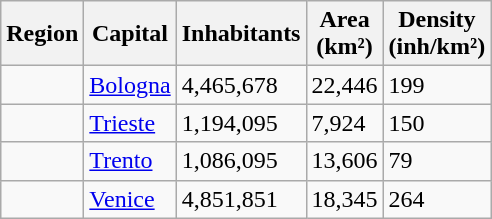<table class="wikitable sortable">
<tr>
<th>Region</th>
<th>Capital</th>
<th>Inhabitants</th>
<th>Area<br>(km²)</th>
<th>Density<br>(inh/km²)</th>
</tr>
<tr>
<td></td>
<td><a href='#'>Bologna</a></td>
<td>4,465,678</td>
<td>22,446</td>
<td>199</td>
</tr>
<tr>
<td></td>
<td><a href='#'>Trieste</a></td>
<td>1,194,095</td>
<td>7,924</td>
<td>150</td>
</tr>
<tr>
<td></td>
<td><a href='#'>Trento</a></td>
<td>1,086,095</td>
<td>13,606</td>
<td>79</td>
</tr>
<tr>
<td></td>
<td><a href='#'>Venice</a></td>
<td>4,851,851</td>
<td>18,345</td>
<td>264</td>
</tr>
</table>
